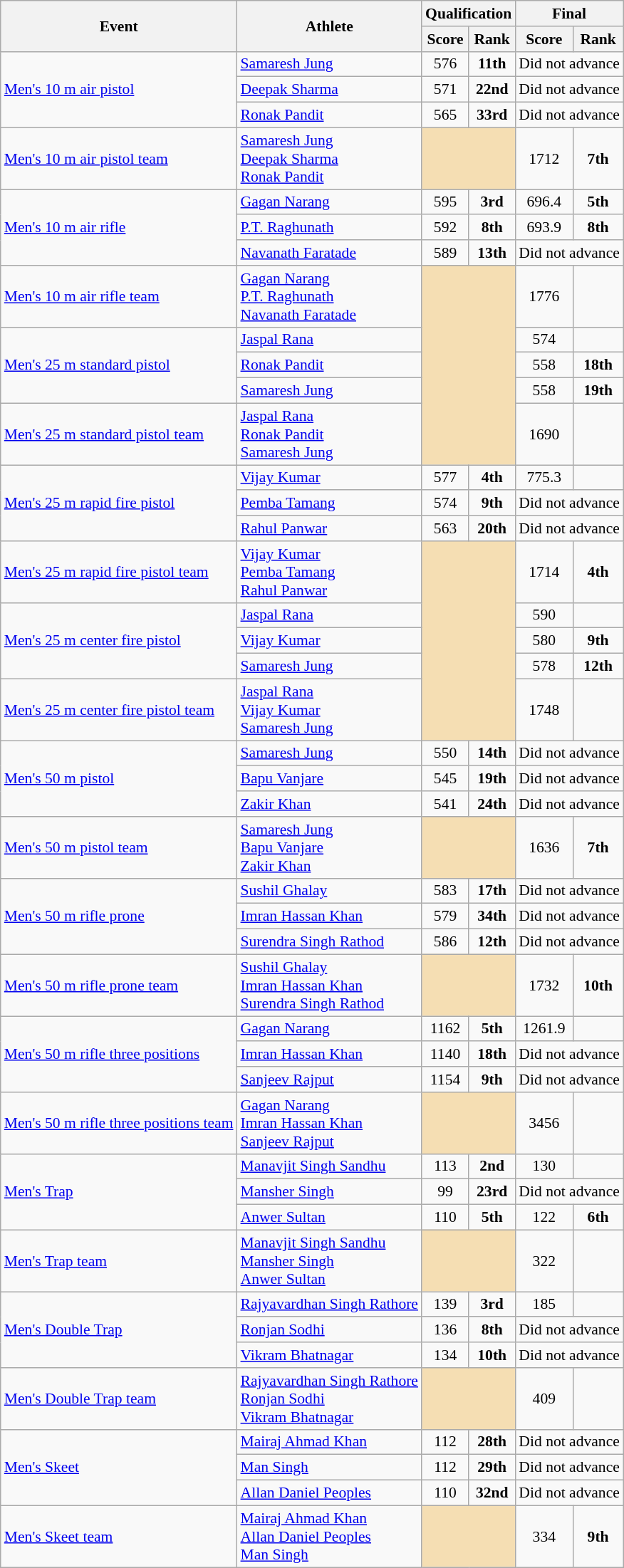<table class="wikitable" style="font-size:90%">
<tr>
<th rowspan="2">Event</th>
<th rowspan="2">Athlete</th>
<th colspan="2">Qualification</th>
<th colspan="2">Final</th>
</tr>
<tr>
<th>Score</th>
<th>Rank</th>
<th>Score</th>
<th>Rank</th>
</tr>
<tr>
<td rowspan=3><a href='#'>Men's 10 m air pistol</a></td>
<td><a href='#'>Samaresh Jung</a></td>
<td align=center>576</td>
<td align=center><strong>11th</strong></td>
<td align=center colspan=2>Did not advance</td>
</tr>
<tr>
<td><a href='#'>Deepak Sharma</a></td>
<td align=center>571</td>
<td align=center><strong>22nd</strong></td>
<td align=center colspan=2>Did not advance</td>
</tr>
<tr>
<td><a href='#'>Ronak Pandit</a></td>
<td align=center>565</td>
<td align=center><strong>33rd</strong></td>
<td align=center colspan=2>Did not advance</td>
</tr>
<tr>
<td><a href='#'>Men's 10 m air pistol team</a></td>
<td><a href='#'>Samaresh Jung</a><br><a href='#'>Deepak Sharma</a><br><a href='#'>Ronak Pandit</a></td>
<td colspan=2 bgcolor=wheat></td>
<td align=center>1712</td>
<td align=center><strong>7th</strong></td>
</tr>
<tr>
<td rowspan=3><a href='#'>Men's 10 m air rifle</a></td>
<td><a href='#'>Gagan Narang</a></td>
<td align=center>595</td>
<td align=center><strong>3rd</strong></td>
<td align=center>696.4</td>
<td align=center><strong>5th</strong></td>
</tr>
<tr>
<td><a href='#'>P.T. Raghunath</a></td>
<td align=center>592</td>
<td align=center><strong>8th</strong></td>
<td align=center>693.9</td>
<td align=center><strong>8th</strong></td>
</tr>
<tr>
<td><a href='#'>Navanath Faratade</a></td>
<td align=center>589</td>
<td align=center><strong>13th</strong></td>
<td align=center colspan=2>Did not advance</td>
</tr>
<tr>
<td><a href='#'>Men's 10 m air rifle team</a></td>
<td><a href='#'>Gagan Narang</a><br><a href='#'>P.T. Raghunath</a><br><a href='#'>Navanath Faratade</a></td>
<td colspan=2 bgcolor=wheat rowspan=5></td>
<td align=center>1776</td>
<td align=center></td>
</tr>
<tr>
<td rowspan=3><a href='#'>Men's 25 m standard pistol</a></td>
<td><a href='#'>Jaspal Rana</a></td>
<td align=center>574</td>
<td align=center></td>
</tr>
<tr>
<td><a href='#'>Ronak Pandit</a></td>
<td align=center>558</td>
<td align=center><strong>18th</strong></td>
</tr>
<tr>
<td><a href='#'>Samaresh Jung</a></td>
<td align=center>558</td>
<td align=center><strong>19th</strong></td>
</tr>
<tr>
<td><a href='#'>Men's 25 m standard pistol team</a></td>
<td><a href='#'>Jaspal Rana</a><br><a href='#'>Ronak Pandit</a><br><a href='#'>Samaresh Jung</a></td>
<td align=center>1690</td>
<td align=center></td>
</tr>
<tr>
<td rowspan=3><a href='#'>Men's 25 m rapid fire pistol</a></td>
<td><a href='#'>Vijay Kumar</a></td>
<td align=center>577</td>
<td align=center><strong>4th</strong></td>
<td align=center>775.3</td>
<td align=center></td>
</tr>
<tr>
<td><a href='#'>Pemba Tamang</a></td>
<td align=center>574</td>
<td align=center><strong>9th</strong></td>
<td align=center colspan=2>Did not advance</td>
</tr>
<tr>
<td><a href='#'>Rahul Panwar</a></td>
<td align=center>563</td>
<td align=center><strong>20th</strong></td>
<td align=center colspan=2>Did not advance</td>
</tr>
<tr>
<td><a href='#'>Men's 25 m rapid fire pistol team</a></td>
<td><a href='#'>Vijay Kumar</a><br><a href='#'>Pemba Tamang</a><br><a href='#'>Rahul Panwar</a></td>
<td colspan=2 bgcolor=wheat rowspan=5></td>
<td align=center>1714</td>
<td align=center><strong>4th</strong></td>
</tr>
<tr>
<td rowspan=3><a href='#'>Men's 25 m center fire pistol</a></td>
<td><a href='#'>Jaspal Rana</a></td>
<td align=center>590</td>
<td align=center></td>
</tr>
<tr>
<td><a href='#'>Vijay Kumar</a></td>
<td align=center>580</td>
<td align=center><strong>9th</strong></td>
</tr>
<tr>
<td><a href='#'>Samaresh Jung</a></td>
<td align=center>578</td>
<td align=center><strong>12th</strong></td>
</tr>
<tr>
<td><a href='#'>Men's 25 m center fire pistol team</a></td>
<td><a href='#'>Jaspal Rana</a><br><a href='#'>Vijay Kumar</a><br><a href='#'>Samaresh Jung</a></td>
<td align=center>1748</td>
<td align=center></td>
</tr>
<tr>
<td rowspan=3><a href='#'>Men's 50 m pistol</a></td>
<td><a href='#'>Samaresh Jung</a></td>
<td align=center>550</td>
<td align=center><strong>14th</strong></td>
<td align=center colspan=2>Did not advance</td>
</tr>
<tr>
<td><a href='#'>Bapu Vanjare</a></td>
<td align=center>545</td>
<td align=center><strong>19th</strong></td>
<td align=center colspan=2>Did not advance</td>
</tr>
<tr>
<td><a href='#'>Zakir Khan</a></td>
<td align=center>541</td>
<td align=center><strong>24th</strong></td>
<td align=center colspan=2>Did not advance</td>
</tr>
<tr>
<td><a href='#'>Men's 50 m pistol team</a></td>
<td><a href='#'>Samaresh Jung</a><br><a href='#'>Bapu Vanjare</a><br><a href='#'>Zakir Khan</a></td>
<td colspan=2 bgcolor=wheat></td>
<td align=center>1636</td>
<td align=center><strong>7th</strong></td>
</tr>
<tr>
<td rowspan=3><a href='#'>Men's 50 m rifle prone</a></td>
<td><a href='#'>Sushil Ghalay</a></td>
<td align=center>583</td>
<td align=center><strong>17th</strong></td>
<td align=center colspan=2>Did not advance</td>
</tr>
<tr>
<td><a href='#'>Imran Hassan Khan</a></td>
<td align=center>579</td>
<td align=center><strong>34th</strong></td>
<td align=center colspan=2>Did not advance</td>
</tr>
<tr>
<td><a href='#'>Surendra Singh Rathod</a></td>
<td align=center>586</td>
<td align=center><strong>12th</strong></td>
<td align=center colspan=2>Did not advance</td>
</tr>
<tr>
<td><a href='#'>Men's 50 m rifle prone team</a></td>
<td><a href='#'>Sushil Ghalay</a><br><a href='#'>Imran Hassan Khan</a><br><a href='#'>Surendra Singh Rathod</a></td>
<td colspan=2 bgcolor=wheat></td>
<td align=center>1732</td>
<td align=center><strong>10th</strong></td>
</tr>
<tr>
<td rowspan=3><a href='#'>Men's 50 m rifle three positions</a></td>
<td><a href='#'>Gagan Narang</a></td>
<td align=center>1162</td>
<td align=center><strong>5th</strong></td>
<td align=center>1261.9</td>
<td align=center></td>
</tr>
<tr>
<td><a href='#'>Imran Hassan Khan</a></td>
<td align=center>1140</td>
<td align=center><strong>18th</strong></td>
<td align=center colspan=2>Did not advance</td>
</tr>
<tr>
<td><a href='#'>Sanjeev Rajput</a></td>
<td align=center>1154</td>
<td align=center><strong>9th</strong></td>
<td align=center colspan=2>Did not advance</td>
</tr>
<tr>
<td><a href='#'>Men's 50 m rifle three positions team</a></td>
<td><a href='#'>Gagan Narang</a><br><a href='#'>Imran Hassan Khan</a><br><a href='#'>Sanjeev Rajput</a></td>
<td colspan=2 bgcolor=wheat></td>
<td align=center>3456</td>
<td align=center></td>
</tr>
<tr>
<td rowspan=3><a href='#'>Men's Trap</a></td>
<td><a href='#'>Manavjit Singh Sandhu</a></td>
<td align=center>113</td>
<td align=center><strong>2nd</strong></td>
<td align=center>130</td>
<td align=center></td>
</tr>
<tr>
<td><a href='#'>Mansher Singh</a></td>
<td align=center>99</td>
<td align=center><strong>23rd</strong></td>
<td align=center colspan=2>Did not advance</td>
</tr>
<tr>
<td><a href='#'>Anwer Sultan</a></td>
<td align=center>110</td>
<td align=center><strong>5th</strong></td>
<td align=center>122</td>
<td align=center><strong>6th</strong></td>
</tr>
<tr>
<td><a href='#'>Men's Trap team</a></td>
<td><a href='#'>Manavjit Singh Sandhu</a><br><a href='#'>Mansher Singh</a><br><a href='#'>Anwer Sultan</a></td>
<td colspan=2 bgcolor=wheat></td>
<td align=center>322</td>
<td align=center></td>
</tr>
<tr>
<td rowspan=3><a href='#'>Men's Double Trap</a></td>
<td><a href='#'>Rajyavardhan Singh Rathore</a></td>
<td align=center>139</td>
<td align=center><strong>3rd</strong></td>
<td align=center>185</td>
<td align=center></td>
</tr>
<tr>
<td><a href='#'>Ronjan Sodhi</a></td>
<td align=center>136</td>
<td align=center><strong>8th</strong></td>
<td align=center colspan=2>Did not advance</td>
</tr>
<tr>
<td><a href='#'>Vikram Bhatnagar</a></td>
<td align=center>134</td>
<td align=center><strong>10th</strong></td>
<td align=center colspan=2>Did not advance</td>
</tr>
<tr>
<td><a href='#'>Men's Double Trap team</a></td>
<td><a href='#'>Rajyavardhan Singh Rathore</a><br><a href='#'>Ronjan Sodhi</a><br><a href='#'>Vikram Bhatnagar</a></td>
<td colspan=2 bgcolor=wheat></td>
<td align=center>409</td>
<td align=center></td>
</tr>
<tr>
<td rowspan=3><a href='#'>Men's Skeet</a></td>
<td><a href='#'>Mairaj Ahmad Khan</a></td>
<td align=center>112</td>
<td align=center><strong>28th</strong></td>
<td align=center colspan=2>Did not advance</td>
</tr>
<tr>
<td><a href='#'>Man Singh</a></td>
<td align=center>112</td>
<td align=center><strong>29th</strong></td>
<td align=center colspan=2>Did not advance</td>
</tr>
<tr>
<td><a href='#'>Allan Daniel Peoples</a></td>
<td align=center>110</td>
<td align=center><strong>32nd</strong></td>
<td align=center colspan=2>Did not advance</td>
</tr>
<tr>
<td><a href='#'>Men's Skeet team</a></td>
<td><a href='#'>Mairaj Ahmad Khan</a><br><a href='#'>Allan Daniel Peoples</a><br><a href='#'>Man Singh</a></td>
<td colspan=2 bgcolor=wheat></td>
<td align=center>334</td>
<td align=center><strong>9th</strong></td>
</tr>
</table>
